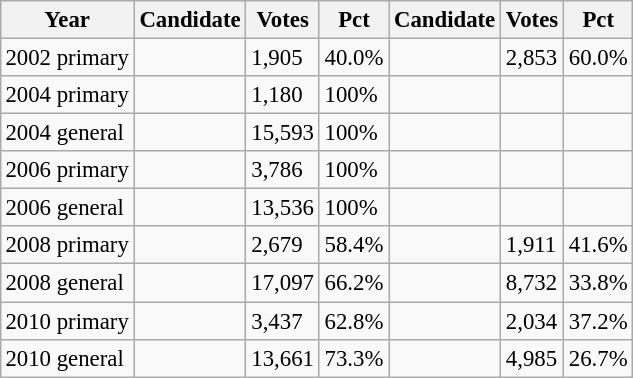<table class="wikitable" style="margin:0.5em ; font-size:95%">
<tr>
<th>Year</th>
<th>Candidate</th>
<th>Votes</th>
<th>Pct</th>
<th>Candidate</th>
<th>Votes</th>
<th>Pct</th>
</tr>
<tr>
<td>2002 primary</td>
<td></td>
<td>1,905</td>
<td>40.0%</td>
<td></td>
<td>2,853</td>
<td>60.0%</td>
</tr>
<tr>
<td>2004 primary</td>
<td></td>
<td>1,180</td>
<td>100%</td>
<td></td>
<td></td>
<td></td>
</tr>
<tr>
<td>2004 general</td>
<td></td>
<td>15,593</td>
<td>100%</td>
<td></td>
<td></td>
<td></td>
</tr>
<tr>
<td>2006 primary</td>
<td></td>
<td>3,786</td>
<td>100%</td>
<td></td>
<td></td>
<td></td>
</tr>
<tr>
<td>2006 general</td>
<td></td>
<td>13,536</td>
<td>100%</td>
<td></td>
<td></td>
<td></td>
</tr>
<tr>
<td>2008 primary</td>
<td></td>
<td>2,679</td>
<td>58.4%</td>
<td></td>
<td>1,911</td>
<td>41.6%</td>
</tr>
<tr>
<td>2008 general</td>
<td></td>
<td>17,097</td>
<td>66.2%</td>
<td></td>
<td>8,732</td>
<td>33.8%</td>
</tr>
<tr>
<td>2010 primary</td>
<td></td>
<td>3,437</td>
<td>62.8%</td>
<td></td>
<td>2,034</td>
<td>37.2%</td>
</tr>
<tr>
<td>2010 general</td>
<td></td>
<td>13,661</td>
<td>73.3%</td>
<td></td>
<td>4,985</td>
<td>26.7%</td>
</tr>
</table>
